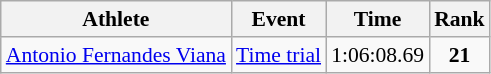<table class=wikitable style="font-size:90%">
<tr>
<th>Athlete</th>
<th>Event</th>
<th>Time</th>
<th>Rank</th>
</tr>
<tr>
<td><a href='#'>Antonio Fernandes Viana</a></td>
<td><a href='#'>Time trial</a></td>
<td align=center>1:06:08.69</td>
<td align=center><strong>21</strong></td>
</tr>
</table>
